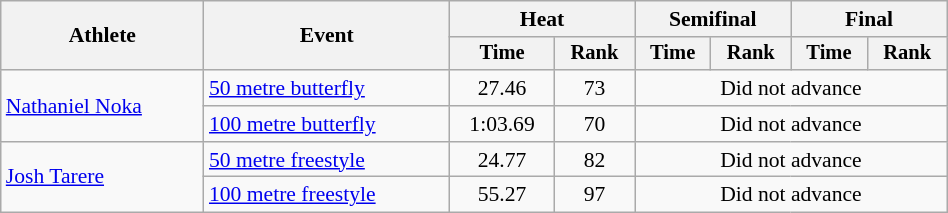<table class="wikitable" style="text-align:center; font-size:90%; width:50%;">
<tr>
<th rowspan="2">Athlete</th>
<th rowspan="2">Event</th>
<th colspan="2">Heat</th>
<th colspan="2">Semifinal</th>
<th colspan="2">Final</th>
</tr>
<tr style="font-size:95%">
<th>Time</th>
<th>Rank</th>
<th>Time</th>
<th>Rank</th>
<th>Time</th>
<th>Rank</th>
</tr>
<tr>
<td align=left rowspan=2><a href='#'>Nathaniel Noka</a></td>
<td align=left><a href='#'>50 metre butterfly</a></td>
<td>27.46</td>
<td>73</td>
<td colspan=4>Did not advance</td>
</tr>
<tr>
<td align=left><a href='#'>100 metre butterfly</a></td>
<td>1:03.69</td>
<td>70</td>
<td colspan=4>Did not advance</td>
</tr>
<tr>
<td align=left rowspan=2><a href='#'>Josh Tarere</a></td>
<td align=left><a href='#'>50 metre freestyle</a></td>
<td>24.77</td>
<td>82</td>
<td colspan=4>Did not advance</td>
</tr>
<tr>
<td align=left><a href='#'>100 metre freestyle</a></td>
<td>55.27</td>
<td>97</td>
<td colspan=4>Did not advance</td>
</tr>
</table>
